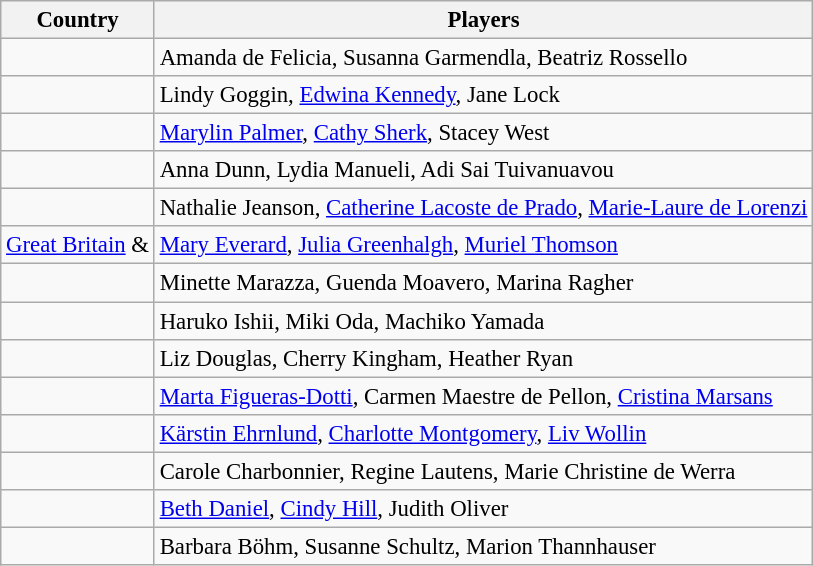<table class="wikitable" style="font-size:95%;">
<tr>
<th>Country</th>
<th>Players</th>
</tr>
<tr>
<td></td>
<td>Amanda de Felicia, Susanna Garmendla, Beatriz Rossello</td>
</tr>
<tr>
<td></td>
<td>Lindy Goggin, <a href='#'>Edwina Kennedy</a>, Jane Lock</td>
</tr>
<tr>
<td></td>
<td><a href='#'>Marylin Palmer</a>, <a href='#'>Cathy Sherk</a>, Stacey West</td>
</tr>
<tr>
<td></td>
<td>Anna Dunn, Lydia Manueli, Adi Sai Tuivanuavou</td>
</tr>
<tr>
<td></td>
<td>Nathalie Jeanson, <a href='#'>Catherine Lacoste de Prado</a>, <a href='#'>Marie-Laure de Lorenzi</a></td>
</tr>
<tr>
<td> <a href='#'>Great Britain</a> &<br></td>
<td><a href='#'>Mary Everard</a>, <a href='#'>Julia Greenhalgh</a>, <a href='#'>Muriel Thomson</a></td>
</tr>
<tr>
<td></td>
<td>Minette Marazza, Guenda Moavero, Marina Ragher</td>
</tr>
<tr>
<td></td>
<td>Haruko Ishii, Miki Oda, Machiko Yamada</td>
</tr>
<tr>
<td></td>
<td>Liz Douglas, Cherry Kingham, Heather Ryan</td>
</tr>
<tr>
<td></td>
<td><a href='#'>Marta Figueras-Dotti</a>, Carmen Maestre de Pellon, <a href='#'>Cristina Marsans</a></td>
</tr>
<tr>
<td></td>
<td><a href='#'>Kärstin Ehrnlund</a>, <a href='#'>Charlotte Montgomery</a>, <a href='#'>Liv Wollin</a></td>
</tr>
<tr>
<td></td>
<td>Carole Charbonnier, Regine Lautens, Marie Christine de Werra</td>
</tr>
<tr>
<td></td>
<td><a href='#'>Beth Daniel</a>, <a href='#'>Cindy Hill</a>, Judith Oliver</td>
</tr>
<tr>
<td></td>
<td>Barbara Böhm, Susanne Schultz, Marion Thannhauser</td>
</tr>
</table>
